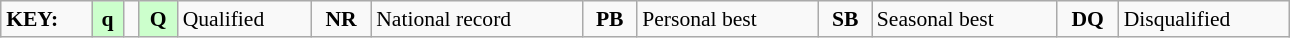<table class="wikitable" style="margin:0.5em auto; font-size:90%;position:relative;" width=68%>
<tr>
<td><strong>KEY:</strong></td>
<td bgcolor=ccffcc align=center><strong>q</strong></td>
<td></td>
<td bgcolor=ccffcc align=center><strong>Q</strong></td>
<td>Qualified</td>
<td align=center><strong>NR</strong></td>
<td>National record</td>
<td align=center><strong>PB</strong></td>
<td>Personal best</td>
<td align=center><strong>SB</strong></td>
<td>Seasonal best</td>
<td align=center><strong>DQ</strong></td>
<td>Disqualified</td>
</tr>
</table>
